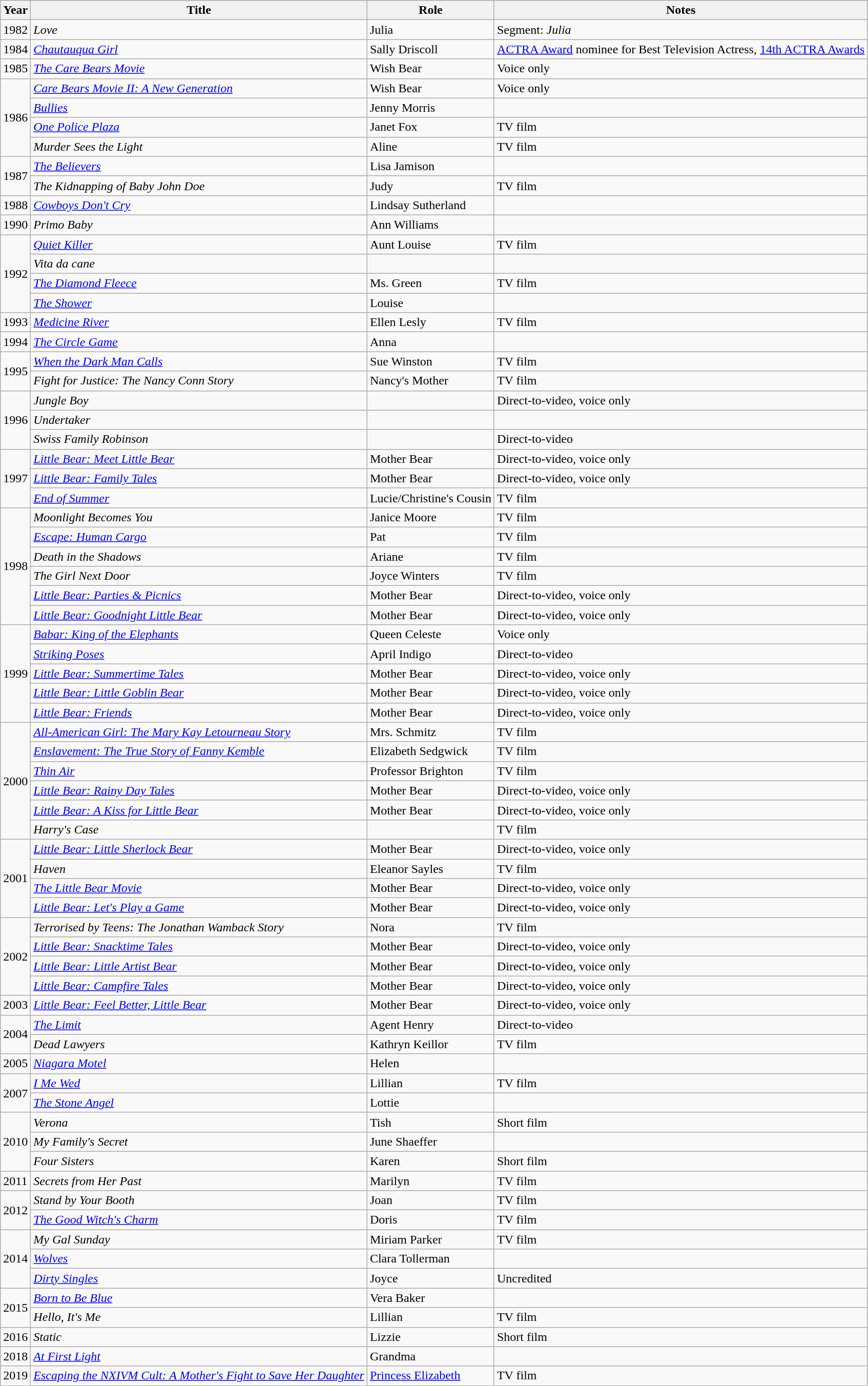<table class="wikitable sortable">
<tr>
<th>Year</th>
<th>Title</th>
<th>Role</th>
<th class="unsortable">Notes</th>
</tr>
<tr>
<td>1982</td>
<td><em>Love</em></td>
<td>Julia</td>
<td>Segment: <em>Julia</em></td>
</tr>
<tr>
<td>1984</td>
<td><em><a href='#'>Chautauqua Girl</a></em></td>
<td>Sally Driscoll</td>
<td><a href='#'>ACTRA Award</a> nominee for Best Television Actress, <a href='#'>14th ACTRA Awards</a></td>
</tr>
<tr>
<td>1985</td>
<td data-sort-value="Care Bears Movie, The"><em><a href='#'>The Care Bears Movie</a></em></td>
<td>Wish Bear</td>
<td>Voice only</td>
</tr>
<tr>
<td rowspan="4">1986</td>
<td><em><a href='#'>Care Bears Movie II: A New Generation</a></em></td>
<td>Wish Bear</td>
<td>Voice only</td>
</tr>
<tr>
<td><em><a href='#'>Bullies</a></em></td>
<td>Jenny Morris</td>
<td></td>
</tr>
<tr>
<td><em><a href='#'>One Police Plaza</a></em></td>
<td>Janet Fox</td>
<td>TV film</td>
</tr>
<tr>
<td><em>Murder Sees the Light</em></td>
<td>Aline</td>
<td>TV film</td>
</tr>
<tr>
<td rowspan="2">1987</td>
<td data-sort-value="Believers, The"><em><a href='#'>The Believers</a></em></td>
<td>Lisa Jamison</td>
<td></td>
</tr>
<tr>
<td data-sort-value="Kidnapping of Baby John Doe, The"><em>The Kidnapping of Baby John Doe</em></td>
<td>Judy</td>
<td>TV film</td>
</tr>
<tr>
<td>1988</td>
<td><em><a href='#'>Cowboys Don't Cry</a></em></td>
<td>Lindsay Sutherland</td>
<td></td>
</tr>
<tr>
<td>1990</td>
<td><em>Primo Baby</em></td>
<td>Ann Williams</td>
<td></td>
</tr>
<tr>
<td rowspan="4">1992</td>
<td><em><a href='#'>Quiet Killer</a></em></td>
<td>Aunt Louise</td>
<td>TV film</td>
</tr>
<tr>
<td><em>Vita da cane</em></td>
<td></td>
<td></td>
</tr>
<tr>
<td data-sort-value="Diamond Fleece, The"><em><a href='#'>The Diamond Fleece</a></em></td>
<td>Ms. Green</td>
<td>TV film</td>
</tr>
<tr>
<td data-sort-value="Shower, The"><em><a href='#'>The Shower</a></em></td>
<td>Louise</td>
<td></td>
</tr>
<tr>
<td>1993</td>
<td><em><a href='#'>Medicine River</a></em></td>
<td>Ellen Lesly</td>
<td>TV film</td>
</tr>
<tr>
<td>1994</td>
<td data-sort-value="Circle Game, The"><em><a href='#'>The Circle Game</a></em></td>
<td>Anna</td>
<td></td>
</tr>
<tr>
<td rowspan="2">1995</td>
<td><em><a href='#'>When the Dark Man Calls</a></em></td>
<td>Sue Winston</td>
<td>TV film</td>
</tr>
<tr>
<td><em>Fight for Justice: The Nancy Conn Story</em></td>
<td>Nancy's Mother</td>
<td>TV film</td>
</tr>
<tr>
<td rowspan="3">1996</td>
<td><em>Jungle Boy</em></td>
<td></td>
<td>Direct-to-video, voice only</td>
</tr>
<tr>
<td><em>Undertaker</em></td>
<td></td>
<td></td>
</tr>
<tr>
<td><em>Swiss Family Robinson</em></td>
<td></td>
<td>Direct-to-video</td>
</tr>
<tr>
<td rowspan="3">1997</td>
<td><em><a href='#'>Little Bear: Meet Little Bear</a></em></td>
<td>Mother Bear</td>
<td>Direct-to-video, voice only</td>
</tr>
<tr>
<td><em><a href='#'>Little Bear: Family Tales</a></em></td>
<td>Mother Bear</td>
<td>Direct-to-video, voice only</td>
</tr>
<tr>
<td><em><a href='#'>End of Summer</a></em></td>
<td>Lucie/Christine's Cousin</td>
<td>TV film</td>
</tr>
<tr>
<td rowspan="6">1998</td>
<td><em>Moonlight Becomes You</em></td>
<td>Janice Moore</td>
<td>TV film</td>
</tr>
<tr>
<td><em><a href='#'>Escape: Human Cargo</a></em></td>
<td>Pat</td>
<td>TV film</td>
</tr>
<tr>
<td><em>Death in the Shadows</em></td>
<td>Ariane</td>
<td>TV film</td>
</tr>
<tr>
<td data-sort-value="Girl Next Door, The"><em>The Girl Next Door</em></td>
<td>Joyce Winters</td>
<td>TV film</td>
</tr>
<tr>
<td><em><a href='#'>Little Bear: Parties & Picnics</a></em></td>
<td>Mother Bear</td>
<td>Direct-to-video, voice only</td>
</tr>
<tr>
<td><em><a href='#'>Little Bear: Goodnight Little Bear</a></em></td>
<td>Mother Bear</td>
<td>Direct-to-video, voice only</td>
</tr>
<tr>
<td rowspan="5">1999</td>
<td><em><a href='#'>Babar: King of the Elephants</a></em></td>
<td>Queen Celeste</td>
<td>Voice only</td>
</tr>
<tr>
<td><em><a href='#'>Striking Poses</a></em></td>
<td>April Indigo</td>
<td>Direct-to-video</td>
</tr>
<tr>
<td><em><a href='#'>Little Bear: Summertime Tales</a></em></td>
<td>Mother Bear</td>
<td>Direct-to-video, voice only</td>
</tr>
<tr>
<td><em><a href='#'>Little Bear: Little Goblin Bear</a></em></td>
<td>Mother Bear</td>
<td>Direct-to-video, voice only</td>
</tr>
<tr>
<td><em><a href='#'>Little Bear: Friends</a></em></td>
<td>Mother Bear</td>
<td>Direct-to-video, voice only</td>
</tr>
<tr>
<td rowspan="6">2000</td>
<td><em><a href='#'>All-American Girl: The Mary Kay Letourneau Story</a></em></td>
<td>Mrs. Schmitz</td>
<td>TV film</td>
</tr>
<tr>
<td><em><a href='#'>Enslavement: The True Story of Fanny Kemble</a></em></td>
<td>Elizabeth Sedgwick</td>
<td>TV film</td>
</tr>
<tr>
<td><em><a href='#'>Thin Air</a></em></td>
<td>Professor Brighton</td>
<td>TV film</td>
</tr>
<tr>
<td><em><a href='#'>Little Bear: Rainy Day Tales</a></em></td>
<td>Mother Bear</td>
<td>Direct-to-video, voice only</td>
</tr>
<tr>
<td><em><a href='#'>Little Bear: A Kiss for Little Bear</a></em></td>
<td>Mother Bear</td>
<td>Direct-to-video, voice only</td>
</tr>
<tr>
<td><em>Harry's Case</em></td>
<td></td>
<td>TV film</td>
</tr>
<tr>
<td rowspan="4">2001</td>
<td><em><a href='#'>Little Bear: Little Sherlock Bear</a></em></td>
<td>Mother Bear</td>
<td>Direct-to-video, voice only</td>
</tr>
<tr>
<td><em>Haven</em></td>
<td>Eleanor Sayles</td>
<td>TV film</td>
</tr>
<tr>
<td data-sort-value="Little Bear Movie, The"><em><a href='#'>The Little Bear Movie</a></em></td>
<td>Mother Bear</td>
<td>Direct-to-video, voice only</td>
</tr>
<tr>
<td><em><a href='#'>Little Bear: Let's Play a Game</a></em></td>
<td>Mother Bear</td>
<td>Direct-to-video, voice only</td>
</tr>
<tr>
<td rowspan="4">2002</td>
<td><em>Terrorised by Teens: The Jonathan Wamback Story</em></td>
<td>Nora</td>
<td>TV film</td>
</tr>
<tr>
<td><em><a href='#'>Little Bear: Snacktime Tales</a></em></td>
<td>Mother Bear</td>
<td>Direct-to-video, voice only</td>
</tr>
<tr>
<td><em><a href='#'>Little Bear: Little Artist Bear</a></em></td>
<td>Mother Bear</td>
<td>Direct-to-video, voice only</td>
</tr>
<tr>
<td><em><a href='#'>Little Bear: Campfire Tales</a></em></td>
<td>Mother Bear</td>
<td>Direct-to-video, voice only</td>
</tr>
<tr>
<td>2003</td>
<td><em><a href='#'>Little Bear: Feel Better, Little Bear</a></em></td>
<td>Mother Bear</td>
<td>Direct-to-video, voice only</td>
</tr>
<tr>
<td rowspan="2">2004</td>
<td data-sort-value="Limit, The"><em><a href='#'>The Limit</a></em></td>
<td>Agent Henry</td>
<td>Direct-to-video</td>
</tr>
<tr>
<td><em>Dead Lawyers</em></td>
<td>Kathryn Keillor</td>
<td>TV film</td>
</tr>
<tr>
<td>2005</td>
<td><em><a href='#'>Niagara Motel</a></em></td>
<td>Helen</td>
<td></td>
</tr>
<tr>
<td rowspan="2">2007</td>
<td><em><a href='#'>I Me Wed</a></em></td>
<td>Lillian</td>
<td>TV film</td>
</tr>
<tr>
<td data-sort-value="Stone Angel, The"><em><a href='#'>The Stone Angel</a></em></td>
<td>Lottie</td>
<td></td>
</tr>
<tr>
<td rowspan="3">2010</td>
<td><em>Verona</em></td>
<td>Tish</td>
<td>Short film</td>
</tr>
<tr>
<td><em>My Family's Secret</em></td>
<td>June Shaeffer</td>
<td></td>
</tr>
<tr>
<td><em>Four Sisters</em></td>
<td>Karen</td>
<td>Short film</td>
</tr>
<tr>
<td>2011</td>
<td><em>Secrets from Her Past</em></td>
<td>Marilyn</td>
<td>TV film</td>
</tr>
<tr>
<td rowspan="2">2012</td>
<td><em>Stand by Your Booth</em></td>
<td>Joan</td>
<td>TV film</td>
</tr>
<tr>
<td data-sort-value="Good Witch's Charm, The"><em><a href='#'>The Good Witch's Charm</a></em></td>
<td>Doris</td>
<td>TV film</td>
</tr>
<tr>
<td rowspan="3">2014</td>
<td><em>My Gal Sunday</em></td>
<td>Miriam Parker</td>
<td>TV film</td>
</tr>
<tr>
<td><em><a href='#'>Wolves</a></em></td>
<td>Clara Tollerman</td>
<td></td>
</tr>
<tr>
<td><em><a href='#'>Dirty Singles</a></em></td>
<td>Joyce</td>
<td>Uncredited</td>
</tr>
<tr>
<td rowspan="2">2015</td>
<td><em><a href='#'>Born to Be Blue</a></em></td>
<td>Vera Baker</td>
<td></td>
</tr>
<tr>
<td><em>Hello, It's Me</em></td>
<td>Lillian</td>
<td>TV film</td>
</tr>
<tr>
<td>2016</td>
<td><em>Static</em></td>
<td>Lizzie</td>
<td>Short film</td>
</tr>
<tr>
<td>2018</td>
<td><em><a href='#'>At First Light</a></em></td>
<td>Grandma</td>
<td></td>
</tr>
<tr>
<td>2019</td>
<td><em><a href='#'>Escaping the NXIVM Cult: A Mother's Fight to Save Her Daughter</a></em></td>
<td><a href='#'>Princess Elizabeth</a></td>
<td>TV film</td>
</tr>
<tr>
</tr>
</table>
